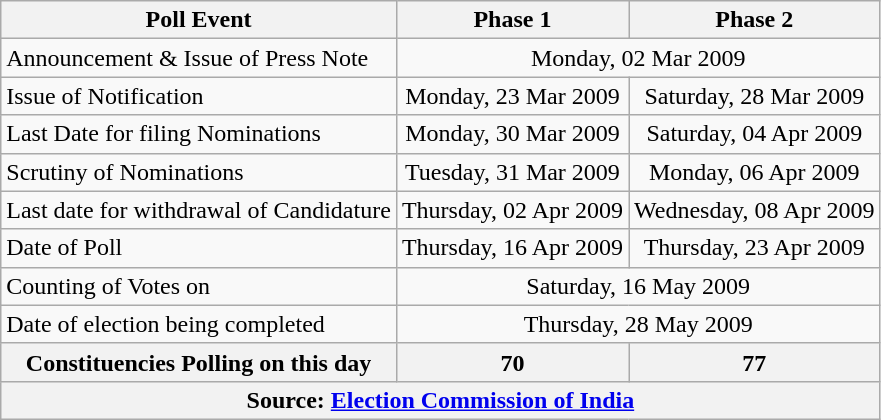<table class="wikitable">
<tr>
<th>Poll Event</th>
<th>Phase 1</th>
<th>Phase 2</th>
</tr>
<tr>
<td>Announcement & Issue of Press Note</td>
<td colspan=2 align="center">Monday, 02 Mar 2009</td>
</tr>
<tr>
<td>Issue of Notification</td>
<td align="center">Monday, 23 Mar 2009</td>
<td align="center">Saturday, 28 Mar 2009</td>
</tr>
<tr>
<td>Last Date for filing Nominations</td>
<td align="center">Monday, 30 Mar 2009</td>
<td align="center">Saturday, 04 Apr 2009</td>
</tr>
<tr>
<td>Scrutiny of Nominations</td>
<td align="center">Tuesday, 31 Mar 2009</td>
<td align="center">Monday, 06 Apr 2009</td>
</tr>
<tr>
<td>Last date for withdrawal of Candidature</td>
<td align="center">Thursday, 02 Apr 2009</td>
<td align="center">Wednesday, 08 Apr 2009</td>
</tr>
<tr>
<td>Date of Poll</td>
<td align="center">Thursday, 16 Apr 2009</td>
<td align="center">Thursday, 23 Apr 2009</td>
</tr>
<tr>
<td>Counting of Votes on</td>
<td colspan=2 align="center">Saturday, 16 May 2009</td>
</tr>
<tr>
<td>Date of election being completed</td>
<td colspan=2 align="center">Thursday, 28 May 2009</td>
</tr>
<tr>
<th>Constituencies Polling on this day</th>
<th>70</th>
<th>77</th>
</tr>
<tr>
<th colspan=3 align="center">Source: <a href='#'>Election Commission of India</a></th>
</tr>
</table>
